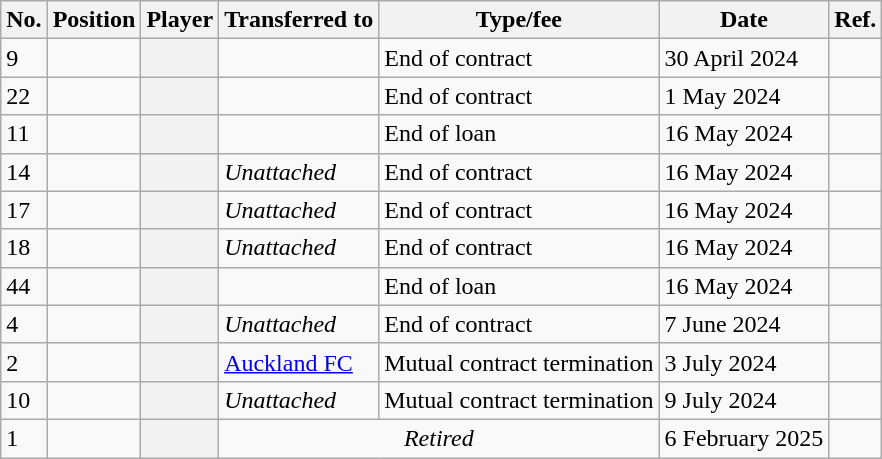<table class="wikitable plainrowheaders sortable" style="text-align:center; text-align:left">
<tr>
<th scope="col">No.</th>
<th scope="col">Position</th>
<th scope="col">Player</th>
<th scope="col">Transferred to</th>
<th scope="col">Type/fee</th>
<th scope="col">Date</th>
<th class="unsortable" scope="col">Ref.</th>
</tr>
<tr>
<td>9</td>
<td></td>
<th scope="row"></th>
<td></td>
<td>End of contract</td>
<td>30 April 2024</td>
<td></td>
</tr>
<tr>
<td>22</td>
<td></td>
<th scope="row"></th>
<td></td>
<td>End of contract</td>
<td>1 May 2024</td>
<td></td>
</tr>
<tr>
<td>11</td>
<td></td>
<th scope="row"></th>
<td></td>
<td>End of loan</td>
<td>16 May 2024</td>
<td></td>
</tr>
<tr>
<td>14</td>
<td></td>
<th scope="row"></th>
<td><em>Unattached</em></td>
<td>End of contract</td>
<td>16 May 2024</td>
<td></td>
</tr>
<tr>
<td>17</td>
<td></td>
<th scope="row"></th>
<td><em>Unattached</em></td>
<td>End of contract</td>
<td>16 May 2024</td>
<td></td>
</tr>
<tr>
<td>18</td>
<td></td>
<th scope="row"></th>
<td><em>Unattached</em></td>
<td>End of contract</td>
<td>16 May 2024</td>
<td></td>
</tr>
<tr>
<td>44</td>
<td></td>
<th scope="row"></th>
<td></td>
<td>End of loan</td>
<td>16 May 2024</td>
<td></td>
</tr>
<tr>
<td>4</td>
<td></td>
<th scope="row"></th>
<td><em>Unattached</em></td>
<td>End of contract</td>
<td>7 June 2024</td>
<td></td>
</tr>
<tr>
<td>2</td>
<td></td>
<th scope="row"></th>
<td><a href='#'>Auckland FC</a></td>
<td>Mutual contract termination</td>
<td>3 July 2024</td>
<td></td>
</tr>
<tr>
<td>10</td>
<td></td>
<th scope="row"></th>
<td><em>Unattached</em></td>
<td>Mutual contract termination</td>
<td>9 July 2024</td>
<td></td>
</tr>
<tr>
<td>1</td>
<td></td>
<th scope="row"></th>
<td colspan=2 align=center><em>Retired</em></td>
<td>6 February 2025</td>
<td></td>
</tr>
</table>
